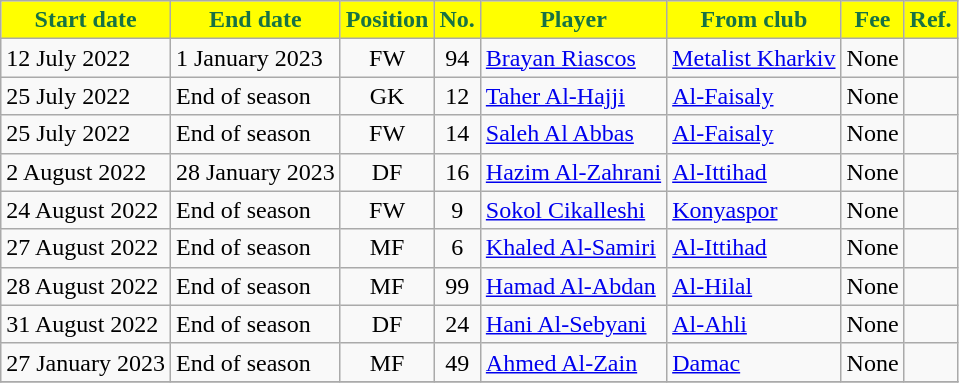<table class="wikitable sortable">
<tr>
<th style="background:#FFFF00; color:#177245;">Start date</th>
<th style="background:#FFFF00; color:#177245;">End date</th>
<th style="background:#FFFF00; color:#177245;">Position</th>
<th style="background:#FFFF00; color:#177245;">No.</th>
<th style="background:#FFFF00; color:#177245;">Player</th>
<th style="background:#FFFF00; color:#177245;">From club</th>
<th style="background:#FFFF00; color:#177245;">Fee</th>
<th style="background:#FFFF00; color:#177245;">Ref.</th>
</tr>
<tr>
<td>12 July 2022</td>
<td>1 January 2023</td>
<td style="text-align:center;">FW</td>
<td style="text-align:center;">94</td>
<td style="text-align:left;"> <a href='#'>Brayan Riascos</a></td>
<td style="text-align:left;"> <a href='#'>Metalist Kharkiv</a></td>
<td>None</td>
<td></td>
</tr>
<tr>
<td>25 July 2022</td>
<td>End of season</td>
<td style="text-align:center;">GK</td>
<td style="text-align:center;">12</td>
<td style="text-align:left;"> <a href='#'>Taher Al-Hajji</a></td>
<td style="text-align:left;"> <a href='#'>Al-Faisaly</a></td>
<td>None</td>
<td></td>
</tr>
<tr>
<td>25 July 2022</td>
<td>End of season</td>
<td style="text-align:center;">FW</td>
<td style="text-align:center;">14</td>
<td style="text-align:left;"> <a href='#'>Saleh Al Abbas</a></td>
<td style="text-align:left;"> <a href='#'>Al-Faisaly</a></td>
<td>None</td>
<td></td>
</tr>
<tr>
<td>2 August 2022</td>
<td>28 January 2023</td>
<td style="text-align:center;">DF</td>
<td style="text-align:center;">16</td>
<td style="text-align:left;"> <a href='#'>Hazim Al-Zahrani</a></td>
<td style="text-align:left;"> <a href='#'>Al-Ittihad</a></td>
<td>None</td>
<td></td>
</tr>
<tr>
<td>24 August 2022</td>
<td>End of season</td>
<td style="text-align:center;">FW</td>
<td style="text-align:center;">9</td>
<td style="text-align:left;"> <a href='#'>Sokol Cikalleshi</a></td>
<td style="text-align:left;"> <a href='#'>Konyaspor</a></td>
<td>None</td>
<td></td>
</tr>
<tr>
<td>27 August 2022</td>
<td>End of season</td>
<td style="text-align:center;">MF</td>
<td style="text-align:center;">6</td>
<td style="text-align:left;"> <a href='#'>Khaled Al-Samiri</a></td>
<td style="text-align:left;"> <a href='#'>Al-Ittihad</a></td>
<td>None</td>
<td></td>
</tr>
<tr>
<td>28 August 2022</td>
<td>End of season</td>
<td style="text-align:center;">MF</td>
<td style="text-align:center;">99</td>
<td style="text-align:left;"> <a href='#'>Hamad Al-Abdan</a></td>
<td style="text-align:left;"> <a href='#'>Al-Hilal</a></td>
<td>None</td>
<td></td>
</tr>
<tr>
<td>31 August 2022</td>
<td>End of season</td>
<td style="text-align:center;">DF</td>
<td style="text-align:center;">24</td>
<td style="text-align:left;"> <a href='#'>Hani Al-Sebyani</a></td>
<td style="text-align:left;"> <a href='#'>Al-Ahli</a></td>
<td>None</td>
<td></td>
</tr>
<tr>
<td>27 January 2023</td>
<td>End of season</td>
<td style="text-align:center;">MF</td>
<td style="text-align:center;">49</td>
<td style="text-align:left;"> <a href='#'>Ahmed Al-Zain</a></td>
<td style="text-align:left;"> <a href='#'>Damac</a></td>
<td>None</td>
<td></td>
</tr>
<tr>
</tr>
</table>
